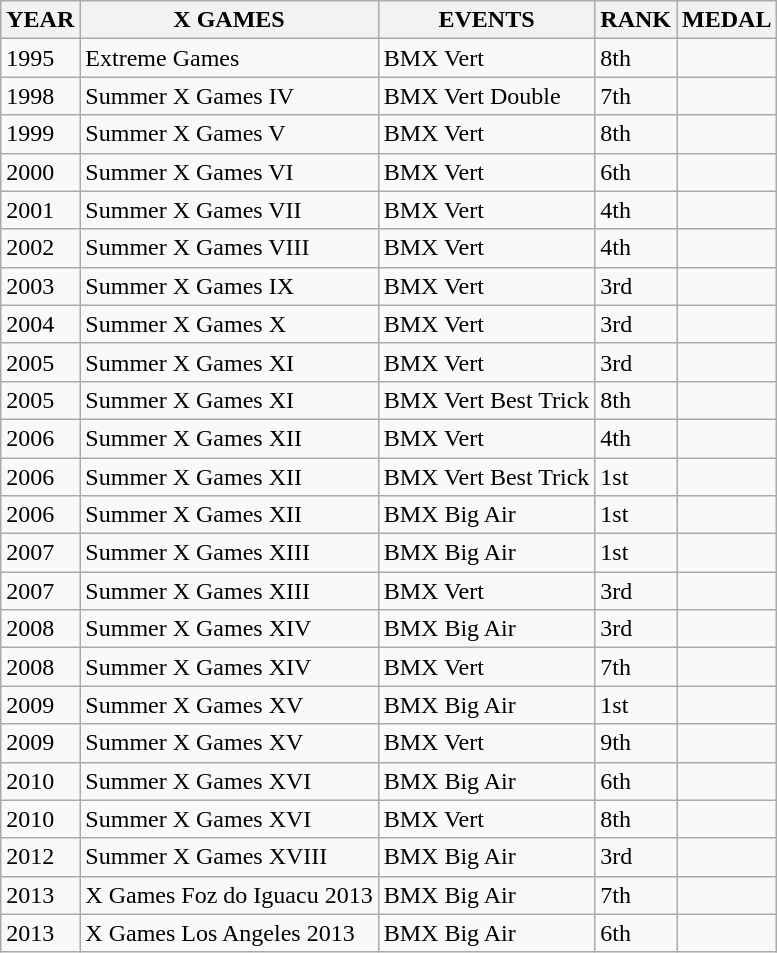<table class="wikitable">
<tr>
<th>YEAR</th>
<th>X GAMES</th>
<th>EVENTS</th>
<th>RANK</th>
<th>MEDAL</th>
</tr>
<tr>
<td>1995</td>
<td>Extreme Games</td>
<td>BMX Vert</td>
<td>8th</td>
<td></td>
</tr>
<tr>
<td>1998</td>
<td>Summer X Games IV</td>
<td>BMX Vert Double</td>
<td>7th</td>
<td></td>
</tr>
<tr>
<td>1999</td>
<td>Summer X Games V</td>
<td>BMX Vert</td>
<td>8th</td>
<td></td>
</tr>
<tr>
<td>2000</td>
<td>Summer X Games VI</td>
<td>BMX Vert</td>
<td>6th</td>
<td></td>
</tr>
<tr>
<td>2001</td>
<td>Summer X Games VII</td>
<td>BMX Vert</td>
<td>4th</td>
<td></td>
</tr>
<tr>
<td>2002</td>
<td>Summer X Games VIII</td>
<td>BMX Vert</td>
<td>4th</td>
<td></td>
</tr>
<tr>
<td>2003</td>
<td>Summer X Games IX</td>
<td>BMX Vert</td>
<td>3rd</td>
<td></td>
</tr>
<tr>
<td>2004</td>
<td>Summer X Games X</td>
<td>BMX Vert</td>
<td>3rd</td>
<td></td>
</tr>
<tr>
<td>2005</td>
<td>Summer X Games XI</td>
<td>BMX Vert</td>
<td>3rd</td>
<td></td>
</tr>
<tr>
<td>2005</td>
<td>Summer X Games XI</td>
<td>BMX Vert Best Trick</td>
<td>8th</td>
<td></td>
</tr>
<tr>
<td>2006</td>
<td>Summer X Games XII</td>
<td>BMX Vert</td>
<td>4th</td>
<td></td>
</tr>
<tr>
<td>2006</td>
<td>Summer X Games XII</td>
<td>BMX Vert Best Trick</td>
<td>1st</td>
<td></td>
</tr>
<tr>
<td>2006</td>
<td>Summer X Games XII</td>
<td>BMX Big Air</td>
<td>1st</td>
<td></td>
</tr>
<tr>
<td>2007</td>
<td>Summer X Games XIII</td>
<td>BMX Big Air</td>
<td>1st</td>
<td></td>
</tr>
<tr>
<td>2007</td>
<td>Summer X Games XIII</td>
<td>BMX Vert</td>
<td>3rd</td>
<td></td>
</tr>
<tr>
<td>2008</td>
<td>Summer X Games XIV</td>
<td>BMX Big Air</td>
<td>3rd</td>
<td></td>
</tr>
<tr>
<td>2008</td>
<td>Summer X Games XIV</td>
<td>BMX Vert</td>
<td>7th</td>
<td></td>
</tr>
<tr>
<td>2009</td>
<td>Summer X Games XV</td>
<td>BMX Big Air</td>
<td>1st</td>
<td></td>
</tr>
<tr>
<td>2009</td>
<td>Summer X Games XV</td>
<td>BMX Vert</td>
<td>9th</td>
<td></td>
</tr>
<tr>
<td>2010</td>
<td>Summer X Games XVI</td>
<td>BMX Big Air</td>
<td>6th</td>
<td></td>
</tr>
<tr>
<td>2010</td>
<td>Summer X Games XVI</td>
<td>BMX Vert</td>
<td>8th</td>
<td></td>
</tr>
<tr>
<td>2012</td>
<td>Summer X Games XVIII</td>
<td>BMX Big Air</td>
<td>3rd</td>
<td></td>
</tr>
<tr>
<td>2013</td>
<td>X Games Foz do Iguacu 2013</td>
<td>BMX Big Air</td>
<td>7th</td>
<td></td>
</tr>
<tr>
<td>2013</td>
<td>X Games Los Angeles 2013</td>
<td>BMX Big Air</td>
<td>6th</td>
<td></td>
</tr>
</table>
